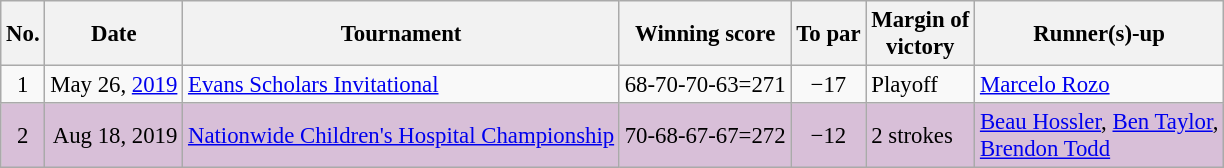<table class="wikitable" style="font-size:95%;">
<tr>
<th>No.</th>
<th>Date</th>
<th>Tournament</th>
<th>Winning score</th>
<th>To par</th>
<th>Margin of<br>victory</th>
<th>Runner(s)-up</th>
</tr>
<tr>
<td align=center>1</td>
<td align=right>May 26, <a href='#'>2019</a></td>
<td><a href='#'>Evans Scholars Invitational</a></td>
<td>68-70-70-63=271</td>
<td align=center>−17</td>
<td>Playoff</td>
<td> <a href='#'>Marcelo Rozo</a></td>
</tr>
<tr style="background:#D8BFD8;">
<td align=center>2</td>
<td align=right>Aug 18, 2019</td>
<td><a href='#'>Nationwide Children's Hospital Championship</a></td>
<td>70-68-67-67=272</td>
<td align=center>−12</td>
<td>2 strokes</td>
<td> <a href='#'>Beau Hossler</a>,  <a href='#'>Ben Taylor</a>,<br> <a href='#'>Brendon Todd</a></td>
</tr>
</table>
